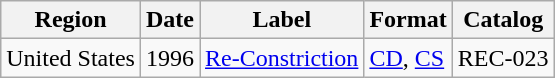<table class="wikitable">
<tr>
<th>Region</th>
<th>Date</th>
<th>Label</th>
<th>Format</th>
<th>Catalog</th>
</tr>
<tr>
<td>United States</td>
<td>1996</td>
<td><a href='#'>Re-Constriction</a></td>
<td><a href='#'>CD</a>, <a href='#'>CS</a></td>
<td>REC-023</td>
</tr>
</table>
